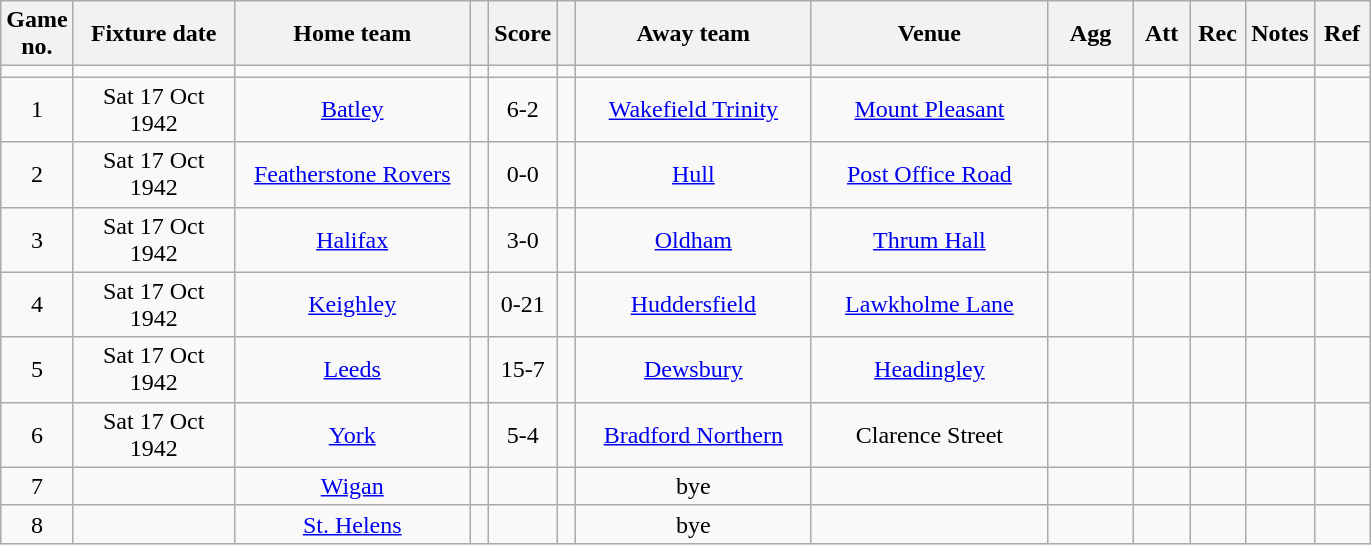<table class="wikitable" style="text-align:center;">
<tr>
<th width=20 abbr="No">Game no.</th>
<th width=100 abbr="Date">Fixture date</th>
<th width=150 abbr="Home team">Home team</th>
<th width=5 abbr="space"></th>
<th width=20 abbr="Score">Score</th>
<th width=5 abbr="space"></th>
<th width=150 abbr="Away team">Away team</th>
<th width=150 abbr="Venue">Venue</th>
<th width=50 abbr="agg">Agg</th>
<th width=30 abbr="Att">Att</th>
<th width=30 abbr="Rec">Rec</th>
<th width=20 abbr="Notes">Notes</th>
<th width=30 abbr="Ref">Ref</th>
</tr>
<tr>
<td></td>
<td></td>
<td></td>
<td></td>
<td></td>
<td></td>
<td></td>
<td></td>
<td></td>
<td></td>
<td></td>
<td></td>
</tr>
<tr>
<td>1</td>
<td>Sat 17 Oct 1942</td>
<td><a href='#'>Batley</a></td>
<td></td>
<td>6-2</td>
<td></td>
<td><a href='#'>Wakefield Trinity</a></td>
<td><a href='#'>Mount Pleasant</a></td>
<td></td>
<td></td>
<td></td>
<td></td>
<td></td>
</tr>
<tr>
<td>2</td>
<td>Sat 17 Oct 1942</td>
<td><a href='#'>Featherstone Rovers</a></td>
<td></td>
<td>0-0</td>
<td></td>
<td><a href='#'>Hull</a></td>
<td><a href='#'>Post Office Road</a></td>
<td></td>
<td></td>
<td></td>
<td></td>
<td></td>
</tr>
<tr>
<td>3</td>
<td>Sat 17 Oct 1942</td>
<td><a href='#'>Halifax</a></td>
<td></td>
<td>3-0</td>
<td></td>
<td><a href='#'>Oldham</a></td>
<td><a href='#'>Thrum Hall</a></td>
<td></td>
<td></td>
<td></td>
<td></td>
<td></td>
</tr>
<tr>
<td>4</td>
<td>Sat 17 Oct 1942</td>
<td><a href='#'>Keighley</a></td>
<td></td>
<td>0-21</td>
<td></td>
<td><a href='#'>Huddersfield</a></td>
<td><a href='#'>Lawkholme Lane</a></td>
<td></td>
<td></td>
<td></td>
<td></td>
<td></td>
</tr>
<tr>
<td>5</td>
<td>Sat 17 Oct 1942</td>
<td><a href='#'>Leeds</a></td>
<td></td>
<td>15-7</td>
<td></td>
<td><a href='#'>Dewsbury</a></td>
<td><a href='#'>Headingley</a></td>
<td></td>
<td></td>
<td></td>
<td></td>
<td></td>
</tr>
<tr>
<td>6</td>
<td>Sat 17 Oct 1942</td>
<td><a href='#'>York</a></td>
<td></td>
<td>5-4</td>
<td></td>
<td><a href='#'>Bradford Northern</a></td>
<td>Clarence Street</td>
<td></td>
<td></td>
<td></td>
<td></td>
<td></td>
</tr>
<tr>
<td>7</td>
<td></td>
<td><a href='#'>Wigan</a></td>
<td></td>
<td></td>
<td></td>
<td>bye</td>
<td></td>
<td></td>
<td></td>
<td></td>
<td></td>
<td></td>
</tr>
<tr>
<td>8</td>
<td></td>
<td><a href='#'>St. Helens</a></td>
<td></td>
<td></td>
<td></td>
<td>bye</td>
<td></td>
<td></td>
<td></td>
<td></td>
<td></td>
<td></td>
</tr>
</table>
